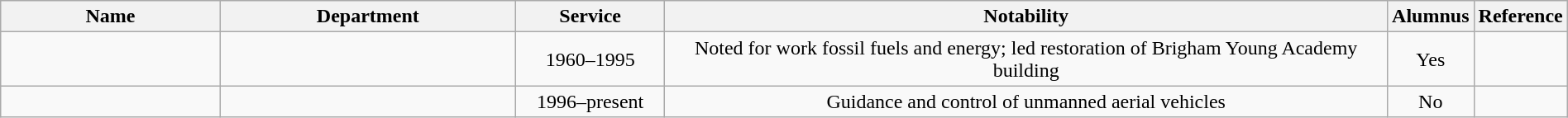<table class="wikitable sortable" style="width:100%">
<tr>
<th style="width:15%;">Name</th>
<th style="width:20%;">Department</th>
<th style="width:10%;">Service</th>
<th style="width:50%;" class="unsortable">Notability</th>
<th style="width:5%;">Alumnus</th>
<th style="width:*;" class="unsortable">Reference</th>
</tr>
<tr>
<td></td>
<td></td>
<td style="text-align:center;">1960–1995</td>
<td style="text-align:center;">Noted for work fossil fuels and energy; led restoration of Brigham Young Academy building</td>
<td style="text-align:center;">Yes</td>
<td style="text-align:center;"></td>
</tr>
<tr>
<td></td>
<td></td>
<td style="text-align:center;">1996–present</td>
<td style="text-align:center;">Guidance and control of unmanned aerial vehicles</td>
<td style="text-align:center;">No</td>
<td style="text-align:center;"></td>
</tr>
</table>
